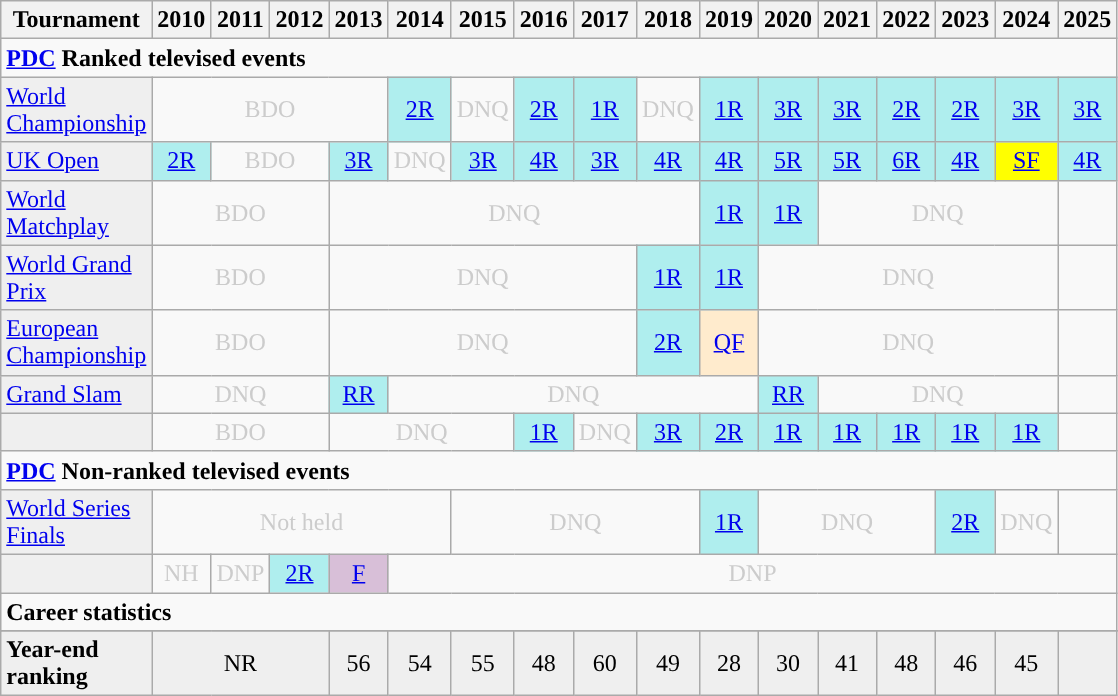<table class="wikitable" style="width:20%; margin:0">
<tr>
<th>Tournament</th>
<th>2010</th>
<th>2011</th>
<th>2012</th>
<th>2013</th>
<th>2014</th>
<th>2015</th>
<th>2016</th>
<th>2017</th>
<th>2018</th>
<th>2019</th>
<th>2020</th>
<th>2021</th>
<th>2022</th>
<th>2023</th>
<th>2024</th>
<th>2025</th>
</tr>
<tr>
<td colspan="32" align="left"><strong><a href='#'>PDC</a> Ranked televised events</strong></td>
</tr>
<tr>
<td style="background:#efefef;"><a href='#'>World Championship</a></td>
<td colspan="4" style="text-align:center; color:#ccc;">BDO</td>
<td style="text-align:center; background:#afeeee;"><a href='#'>2R</a></td>
<td style="text-align:center; color:#ccc;">DNQ</td>
<td style="text-align:center; background:#afeeee;"><a href='#'>2R</a></td>
<td style="text-align:center; background:#afeeee;"><a href='#'>1R</a></td>
<td style="text-align:center; color:#ccc;">DNQ</td>
<td style="text-align:center; background:#afeeee;"><a href='#'>1R</a></td>
<td style="text-align:center; background:#afeeee;"><a href='#'>3R</a></td>
<td style="text-align:center; background:#afeeee;"><a href='#'>3R</a></td>
<td style="text-align:center; background:#afeeee;"><a href='#'>2R</a></td>
<td style="text-align:center; background:#afeeee;"><a href='#'>2R</a></td>
<td style="text-align:center; background:#afeeee;"><a href='#'>3R</a></td>
<td style="text-align:center; background:#afeeee;"><a href='#'>3R</a></td>
</tr>
<tr>
<td style="background:#efefef;"><a href='#'>UK Open</a></td>
<td style="text-align:center; background:#afeeee;"><a href='#'>2R</a></td>
<td colspan="2" style="text-align:center; color:#ccc;">BDO</td>
<td style="text-align:center; background:#afeeee;"><a href='#'>3R</a></td>
<td style="text-align:center; color:#ccc;">DNQ</td>
<td style="text-align:center; background:#afeeee;"><a href='#'>3R</a></td>
<td style="text-align:center; background:#afeeee;"><a href='#'>4R</a></td>
<td style="text-align:center; background:#afeeee;"><a href='#'>3R</a></td>
<td style="text-align:center; background:#afeeee;"><a href='#'>4R</a></td>
<td style="text-align:center; background:#afeeee;"><a href='#'>4R</a></td>
<td style="text-align:center; background:#afeeee;"><a href='#'>5R</a></td>
<td style="text-align:center; background:#afeeee;"><a href='#'>5R</a></td>
<td style="text-align:center; background:#afeeee;"><a href='#'>6R</a></td>
<td style="text-align:center; background:#afeeee;"><a href='#'>4R</a></td>
<td style="text-align:center; background:yellow;"><a href='#'>SF</a></td>
<td style="text-align:center; background:#afeeee;"><a href='#'>4R</a></td>
</tr>
<tr>
<td style="background:#efefef;"><a href='#'>World Matchplay</a></td>
<td colspan="3" style="text-align:center; color:#ccc;">BDO</td>
<td colspan="6" style="text-align:center; color:#ccc;">DNQ</td>
<td style="text-align:center; background:#afeeee;"><a href='#'>1R</a></td>
<td style="text-align:center; background:#afeeee;"><a href='#'>1R</a></td>
<td colspan="4" style="text-align:center; color:#ccc;">DNQ</td>
<td></td>
</tr>
<tr>
<td style="background:#efefef;"><a href='#'>World Grand Prix</a></td>
<td colspan="3" style="text-align:center; color:#ccc;">BDO</td>
<td colspan="5" style="text-align:center; color:#ccc;">DNQ</td>
<td style="text-align:center; background:#afeeee;"><a href='#'>1R</a></td>
<td style="text-align:center; background:#afeeee;"><a href='#'>1R</a></td>
<td colspan="5" style="text-align:center; color:#ccc;">DNQ</td>
<td></td>
</tr>
<tr>
<td style="background:#efefef;"><a href='#'>European Championship</a></td>
<td colspan="3" style="text-align:center; color:#ccc;">BDO</td>
<td colspan="5" style="text-align:center; color:#ccc;">DNQ</td>
<td style="text-align:center; background:#afeeee;"><a href='#'>2R</a></td>
<td align="center" style="background:#ffebcd;"><a href='#'>QF</a></td>
<td colspan="5" style="text-align:center; color:#ccc;">DNQ</td>
<td></td>
</tr>
<tr>
<td style="background:#efefef;"><a href='#'>Grand Slam</a></td>
<td colspan="3" style="text-align:center; color:#ccc;">DNQ</td>
<td style="text-align:center; background:#afeeee;"><a href='#'>RR</a></td>
<td colspan="6" style="text-align:center; color:#ccc;">DNQ</td>
<td style="text-align:center; background:#afeeee;"><a href='#'>RR</a></td>
<td colspan="4" style="text-align:center; color:#ccc;">DNQ</td>
<td></td>
</tr>
<tr>
<td style="background:#efefef;"></td>
<td colspan="3" style="text-align:center; color:#ccc;">BDO</td>
<td colspan="3" style="text-align:center; color:#ccc;">DNQ</td>
<td style="text-align:center; background:#afeeee;"><a href='#'>1R</a></td>
<td style="text-align:center; color:#ccc;">DNQ</td>
<td style="text-align:center; background:#afeeee;"><a href='#'>3R</a></td>
<td style="text-align:center; background:#afeeee;"><a href='#'>2R</a></td>
<td style="text-align:center; background:#afeeee;"><a href='#'>1R</a></td>
<td style="text-align:center; background:#afeeee;"><a href='#'>1R</a></td>
<td style="text-align:center; background:#afeeee;"><a href='#'>1R</a></td>
<td style="text-align:center; background:#afeeee;"><a href='#'>1R</a></td>
<td style="text-align:center; background:#afeeee;"><a href='#'>1R</a></td>
<td></td>
</tr>
<tr>
<td colspan="19" align="left"><strong><a href='#'>PDC</a> Non-ranked televised events</strong></td>
</tr>
<tr>
<td style="background:#efefef;"><a href='#'>World Series Finals</a></td>
<td colspan="5" style="text-align:center; color:#ccc;">Not held</td>
<td colspan="4" style="text-align:center; color:#ccc;">DNQ</td>
<td style="text-align:center; background:#afeeee;"><a href='#'>1R</a></td>
<td colspan="3" style="text-align:center; color:#ccc;">DNQ</td>
<td style="text-align:center; background:#afeeee;"><a href='#'>2R</a></td>
<td style="text-align:center; color:#ccc;">DNQ</td>
<td></td>
</tr>
<tr>
<td style="background:#efefef;"></td>
<td style="text-align:center; color:#ccc;">NH</td>
<td style="text-align:center; color:#ccc;">DNP</td>
<td style="text-align:center; background:#afeeee;"><a href='#'>2R</a></td>
<td style="text-align:center; background:thistle;"><a href='#'>F</a></td>
<td colspan="12" style="text-align:center; color:#ccc;">DNP</td>
</tr>
<tr>
<td colspan="20" align="left"><strong>Career statistics</strong></td>
</tr>
<tr>
</tr>
<tr bgcolor="efefef">
<td align="left"><strong>Year-end ranking</strong></td>
<td colspan="3" style="text-align:center;">NR</td>
<td style="text-align:center;">56</td>
<td style="text-align:center;">54</td>
<td style="text-align:center;">55</td>
<td style="text-align:center;">48</td>
<td style="text-align:center;">60</td>
<td style="text-align:center;">49</td>
<td style="text-align:center;">28</td>
<td style="text-align:center;">30</td>
<td style="text-align:center;">41</td>
<td style="text-align:center;">48</td>
<td style="text-align:center;">46</td>
<td style="text-align:center;">45</td>
<td></td>
</tr>
</table>
